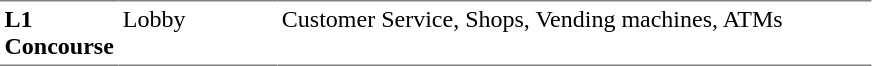<table table border=0 cellspacing=0 cellpadding=3>
<tr>
<td style="border-bottom:solid 1px gray; border-top:solid 1px gray;" valign=top width=50><strong>L1<br>Concourse</strong></td>
<td style="border-bottom:solid 1px gray; border-top:solid 1px gray;" valign=top width=100>Lobby</td>
<td style="border-bottom:solid 1px gray; border-top:solid 1px gray;" valign=top width=390>Customer Service, Shops, Vending machines, ATMs</td>
</tr>
</table>
